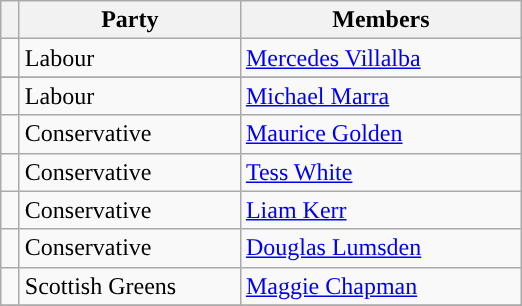<table class="wikitable">
<tr>
<th width="5"></th>
<th width="140">Party</th>
<th width="180">Members</th>
</tr>
<tr>
<td></td>
<td>Labour</td>
<td><a href='#'>Mercedes Villalba</a></td>
</tr>
<tr>
</tr>
<tr>
<td></td>
<td>Labour</td>
<td><a href='#'>Michael Marra</a></td>
</tr>
<tr>
<td></td>
<td>Conservative</td>
<td><a href='#'>Maurice Golden</a></td>
</tr>
<tr>
<td></td>
<td>Conservative</td>
<td><a href='#'>Tess White</a></td>
</tr>
<tr>
<td></td>
<td>Conservative</td>
<td><a href='#'>Liam Kerr</a></td>
</tr>
<tr>
<td></td>
<td>Conservative</td>
<td><a href='#'>Douglas Lumsden</a></td>
</tr>
<tr>
<td></td>
<td>Scottish Greens</td>
<td><a href='#'>Maggie Chapman</a></td>
</tr>
<tr>
</tr>
</table>
